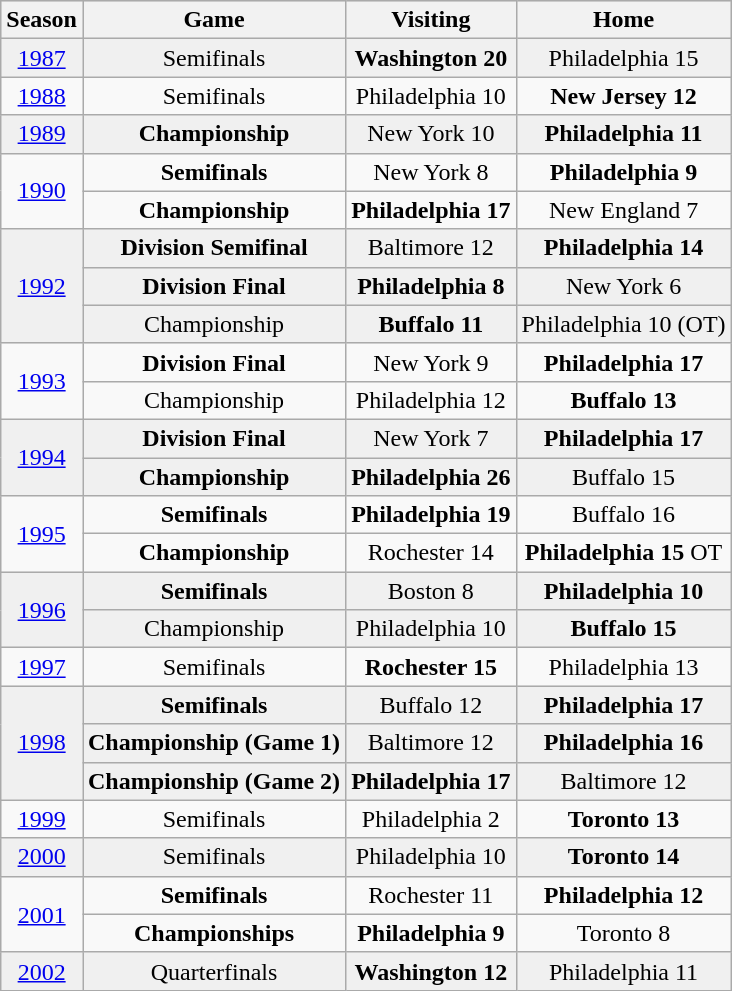<table class="wikitable" BORDER="0" CELLPADDING="3" CELLSPACING="0">
<tr ALIGN=center bgcolor="#e0e0e0">
<th>Season</th>
<th>Game</th>
<th>Visiting</th>
<th>Home</th>
</tr>
<tr ALIGN=center bgcolor="#f0f0f0">
<td><a href='#'>1987</a></td>
<td>Semifinals</td>
<td><strong>Washington 20</strong></td>
<td>Philadelphia 15</td>
</tr>
<tr ALIGN=center>
<td><a href='#'>1988</a></td>
<td>Semifinals</td>
<td>Philadelphia 10</td>
<td><strong>New Jersey 12</strong></td>
</tr>
<tr ALIGN=center bgcolor="#f0f0f0">
<td><a href='#'>1989</a></td>
<td><strong>Championship</strong></td>
<td>New York 10</td>
<td><strong>Philadelphia 11</strong></td>
</tr>
<tr ALIGN=center>
<td rowspan="2"><a href='#'>1990</a></td>
<td><strong>Semifinals</strong></td>
<td>New York 8</td>
<td><strong>Philadelphia 9</strong></td>
</tr>
<tr ALIGN=center>
<td><strong>Championship</strong></td>
<td><strong>Philadelphia 17</strong></td>
<td>New England 7</td>
</tr>
<tr ALIGN=center bgcolor="#f0f0f0">
<td rowspan="3"><a href='#'>1992</a></td>
<td><strong>Division Semifinal</strong></td>
<td>Baltimore 12</td>
<td><strong>Philadelphia 14</strong></td>
</tr>
<tr ALIGN=center bgcolor="#f0f0f0">
<td><strong>Division Final</strong></td>
<td><strong>Philadelphia 8</strong></td>
<td>New York 6</td>
</tr>
<tr ALIGN=center  bgcolor="#f0f0f0">
<td>Championship</td>
<td><strong>Buffalo 11</strong></td>
<td>Philadelphia 10 (OT)</td>
</tr>
<tr ALIGN=center>
<td rowspan="2"><a href='#'>1993</a></td>
<td><strong>Division Final</strong></td>
<td>New York 9</td>
<td><strong>Philadelphia 17</strong></td>
</tr>
<tr ALIGN=center>
<td>Championship</td>
<td>Philadelphia 12</td>
<td><strong>Buffalo 13</strong></td>
</tr>
<tr ALIGN=center bgcolor="#f0f0f0">
<td rowspan="2"><a href='#'>1994</a></td>
<td><strong>Division Final</strong></td>
<td>New York 7</td>
<td><strong>Philadelphia 17</strong></td>
</tr>
<tr ALIGN=center  bgcolor="#f0f0f0">
<td><strong>Championship</strong></td>
<td><strong>Philadelphia 26</strong></td>
<td>Buffalo 15</td>
</tr>
<tr ALIGN=center>
<td rowspan="2"><a href='#'>1995</a></td>
<td><strong>Semifinals</strong></td>
<td><strong>Philadelphia 19</strong></td>
<td>Buffalo 16</td>
</tr>
<tr ALIGN=center>
<td><strong>Championship</strong></td>
<td>Rochester 14</td>
<td><strong>Philadelphia 15</strong> OT</td>
</tr>
<tr ALIGN=center bgcolor="#f0f0f0">
<td rowspan="2"><a href='#'>1996</a></td>
<td><strong>Semifinals</strong></td>
<td>Boston 8</td>
<td><strong>Philadelphia 10</strong></td>
</tr>
<tr ALIGN=center bgcolor="#f0f0f0">
<td>Championship</td>
<td>Philadelphia 10</td>
<td><strong>Buffalo 15</strong></td>
</tr>
<tr ALIGN=center>
<td><a href='#'>1997</a></td>
<td>Semifinals</td>
<td><strong>Rochester 15</strong></td>
<td>Philadelphia 13</td>
</tr>
<tr ALIGN=center bgcolor="#f0f0f0">
<td rowspan="3"><a href='#'>1998</a></td>
<td><strong>Semifinals</strong></td>
<td>Buffalo 12</td>
<td><strong>Philadelphia 17</strong></td>
</tr>
<tr ALIGN=center bgcolor="#f0f0f0">
<td><strong>Championship (Game 1)</strong></td>
<td>Baltimore 12</td>
<td><strong>Philadelphia 16</strong></td>
</tr>
<tr ALIGN=center bgcolor="#f0f0f0">
<td><strong>Championship (Game 2)</strong></td>
<td><strong>Philadelphia 17</strong></td>
<td>Baltimore 12</td>
</tr>
<tr ALIGN=center>
<td><a href='#'>1999</a></td>
<td>Semifinals</td>
<td>Philadelphia 2</td>
<td><strong>Toronto 13</strong></td>
</tr>
<tr ALIGN=center bgcolor="#f0f0f0">
<td><a href='#'>2000</a></td>
<td>Semifinals</td>
<td>Philadelphia 10</td>
<td><strong>Toronto 14</strong></td>
</tr>
<tr ALIGN=center>
<td rowspan="2"><a href='#'>2001</a></td>
<td><strong>Semifinals</strong></td>
<td>Rochester 11</td>
<td><strong>Philadelphia 12</strong></td>
</tr>
<tr ALIGN=center>
<td><strong>Championships</strong></td>
<td><strong>Philadelphia 9</strong></td>
<td>Toronto 8</td>
</tr>
<tr ALIGN=center bgcolor="#f0f0f0">
<td><a href='#'>2002</a></td>
<td>Quarterfinals</td>
<td><strong>Washington 12</strong></td>
<td>Philadelphia 11</td>
</tr>
</table>
